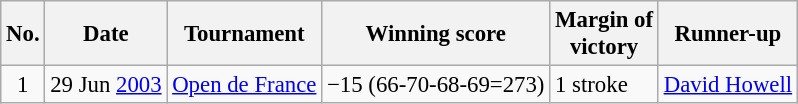<table class="wikitable" style="font-size:95%;">
<tr>
<th>No.</th>
<th>Date</th>
<th>Tournament</th>
<th>Winning score</th>
<th>Margin of<br>victory</th>
<th>Runner-up</th>
</tr>
<tr>
<td align=center>1</td>
<td align=right>29 Jun <a href='#'>2003</a></td>
<td><a href='#'>Open de France</a></td>
<td>−15 (66-70-68-69=273)</td>
<td>1 stroke</td>
<td> <a href='#'>David Howell</a></td>
</tr>
</table>
